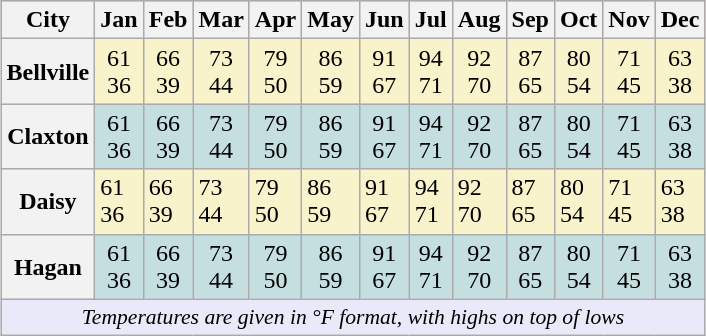<table class="wikitable" style="margin: 1em auto 1em auto;">
<tr style="background: #E5AFAA;text-align:center;">
<th>City</th>
<th>Jan</th>
<th>Feb</th>
<th>Mar</th>
<th>Apr</th>
<th>May</th>
<th>Jun</th>
<th>Jul</th>
<th>Aug</th>
<th>Sep</th>
<th>Oct</th>
<th>Nov</th>
<th>Dec</th>
</tr>
<tr style="background: #F8F3CA;text-align:center;">
<th>Bellville</th>
<td>61<br>36</td>
<td>66<br>39</td>
<td>73<br>44</td>
<td>79<br>50</td>
<td>86<br>59</td>
<td>91<br>67</td>
<td>94<br>71</td>
<td>92<br>70</td>
<td>87<br>65</td>
<td>80<br>54</td>
<td>71<br>45</td>
<td>63<br>38</td>
</tr>
<tr style="background: #C5DFE1;text-align:center;">
<th>Claxton</th>
<td>61<br>36</td>
<td>66<br>39</td>
<td>73<br>44</td>
<td>79<br>50</td>
<td>86<br>59</td>
<td>91<br>67</td>
<td>94<br>71</td>
<td>92<br>70</td>
<td>87<br>65</td>
<td>80<br>54</td>
<td>71<br>45</td>
<td>63<br>38</td>
</tr>
<tr style="background: #F8F3CA;text-slide:center;">
<th>Daisy</th>
<td>61<br>36</td>
<td>66<br>39</td>
<td>73<br>44</td>
<td>79<br>50</td>
<td>86<br>59</td>
<td>91<br>67</td>
<td>94<br>71</td>
<td>92<br>70</td>
<td>87<br>65</td>
<td>80<br>54</td>
<td>71<br>45</td>
<td>63<br>38</td>
</tr>
<tr style="background: #C5DFE1;text-align:center;">
<th>Hagan</th>
<td>61<br>36</td>
<td>66<br>39</td>
<td>73<br>44</td>
<td>79<br>50</td>
<td>86<br>59</td>
<td>91<br>67</td>
<td>94<br>71</td>
<td>92<br>70</td>
<td>87<br>65</td>
<td>80<br>54</td>
<td>71<br>45</td>
<td>63<br>38</td>
</tr>
<tr>
<td colspan="13" style="text-align:center;font-size:90%;background:#E8EAFA;"><em>Temperatures are given in °F format, with highs on top of lows</em></td>
</tr>
</table>
